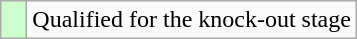<table class="wikitable">
<tr>
<td width="10px" bgcolor="#ccffcc"></td>
<td>Qualified for the knock-out stage</td>
</tr>
</table>
